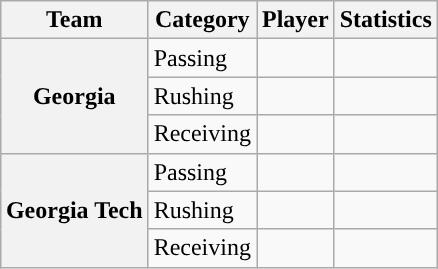<table class="wikitable" style="float:right">
<tr>
<th>Team</th>
<th>Category</th>
<th>Player</th>
<th>Statistics</th>
</tr>
<tr>
<th rowspan=3>Georgia</th>
<td>Passing</td>
<td></td>
<td></td>
</tr>
<tr>
<td>Rushing</td>
<td></td>
<td></td>
</tr>
<tr>
<td>Receiving</td>
<td></td>
<td></td>
</tr>
<tr>
<th rowspan=3>Georgia Tech</th>
<td>Passing</td>
<td></td>
<td></td>
</tr>
<tr>
<td>Rushing</td>
<td></td>
<td></td>
</tr>
<tr>
<td>Receiving</td>
<td></td>
<td></td>
</tr>
</table>
